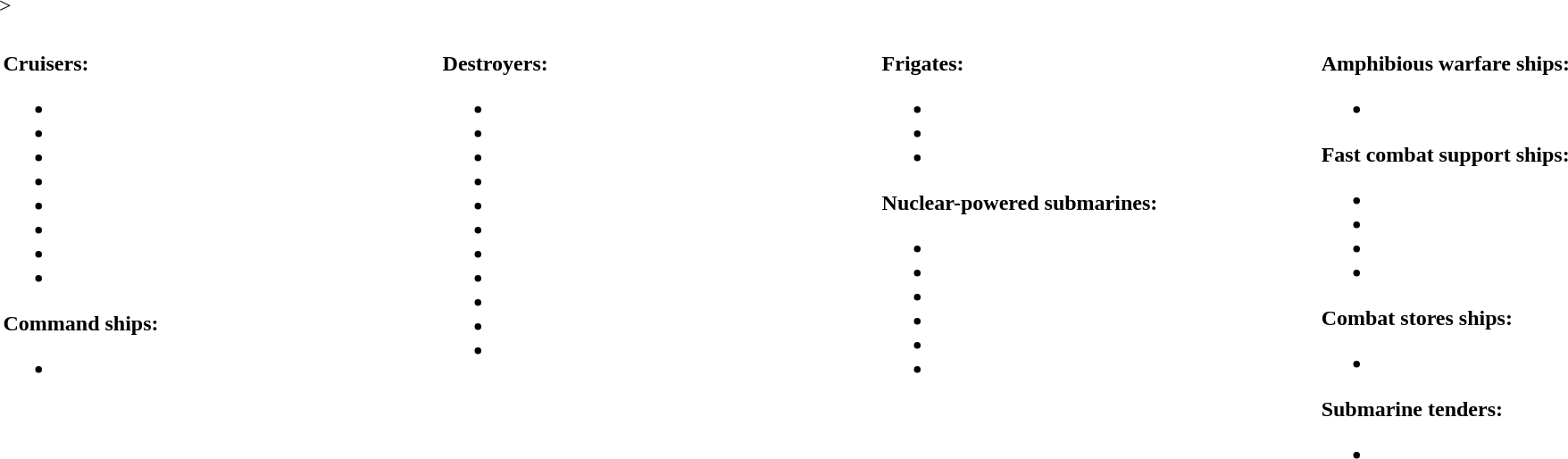<table width="100%">>
<tr>
<th colspan4></th>
</tr>
<tr>
<td width="26%" valign="top"><br><strong>Cruisers:</strong><ul><li></li><li></li><li></li><li></li><li></li><li></li><li></li><li></li></ul><strong>Command ships:</strong><ul><li></li></ul></td>
<td width="26%" valign="top"><br><strong>Destroyers:</strong><ul><li></li><li></li><li></li><li></li><li></li><li></li><li></li><li></li><li></li><li></li><li></li></ul></td>
<td width="26%" valign="top"><br><strong>Frigates:</strong><ul><li></li><li></li><li></li></ul><strong>Nuclear-powered submarines:</strong><ul><li></li><li></li><li></li><li></li><li></li><li></li></ul></td>
<td width="32%" valign="top"><br><strong>Amphibious warfare ships:</strong><ul><li></li></ul><strong>Fast combat support ships:</strong><ul><li></li><li></li><li></li><li></li></ul><strong>Combat stores ships:</strong><ul><li></li></ul><strong>Submarine tenders:</strong><ul><li></li></ul></td>
</tr>
</table>
